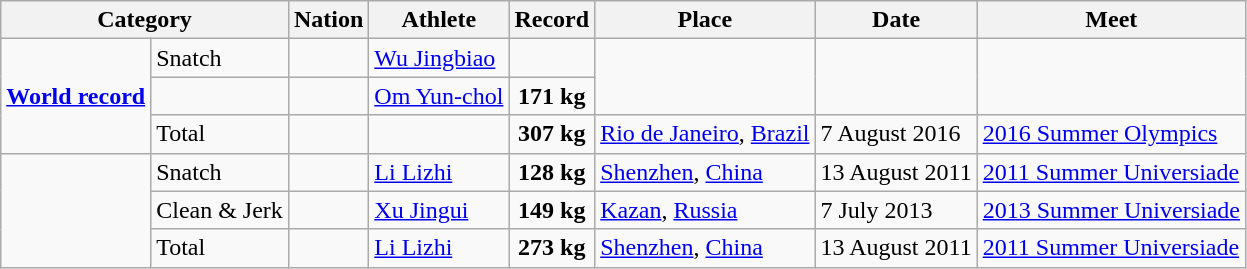<table class="wikitable" style="text-align:center;">
<tr>
<th colspan="2">Category</th>
<th>Nation</th>
<th>Athlete</th>
<th>Record</th>
<th>Place</th>
<th>Date</th>
<th>Meet</th>
</tr>
<tr>
<td rowspan="3"><strong><a href='#'>World record</a></strong></td>
<td align="left">Snatch</td>
<td align="left"></td>
<td align="left"><a href='#'>Wu Jingbiao</a></td>
<td><strong></strong></td>
<td align="left" rowspan="2"></td>
<td align="left" rowspan="2"></td>
<td align="left" rowspan="2"></td>
</tr>
<tr>
<td align="left"></td>
<td align="left"></td>
<td align="left"><a href='#'>Om Yun-chol</a></td>
<td><strong>171 kg</strong></td>
</tr>
<tr>
<td align="left">Total</td>
<td align="left"></td>
<td align="left"></td>
<td><strong>307 kg</strong></td>
<td align="left"><a href='#'>Rio de Janeiro</a>, <a href='#'>Brazil</a></td>
<td align="left">7 August 2016</td>
<td align="left"><a href='#'>2016 Summer Olympics</a></td>
</tr>
<tr>
<td rowspan="3"><strong></strong></td>
<td align="left">Snatch</td>
<td align="left"></td>
<td align="left"><a href='#'>Li Lizhi</a></td>
<td><strong>128 kg</strong></td>
<td align="left"><a href='#'>Shenzhen</a>, <a href='#'>China</a></td>
<td align="left">13 August 2011</td>
<td align="left"><a href='#'>2011 Summer Universiade</a></td>
</tr>
<tr>
<td align="left">Clean & Jerk</td>
<td align="left"></td>
<td align="left"><a href='#'>Xu Jingui</a></td>
<td><strong>149 kg</strong></td>
<td align="left"><a href='#'>Kazan</a>, <a href='#'>Russia</a></td>
<td align="left">7 July 2013</td>
<td align="left"><a href='#'>2013 Summer Universiade</a></td>
</tr>
<tr>
<td align="left">Total</td>
<td align="left"></td>
<td align="left"><a href='#'>Li Lizhi</a></td>
<td><strong>273 kg</strong></td>
<td align="left"><a href='#'>Shenzhen</a>, <a href='#'>China</a></td>
<td align="left">13 August 2011</td>
<td align="left"><a href='#'>2011 Summer Universiade</a></td>
</tr>
</table>
